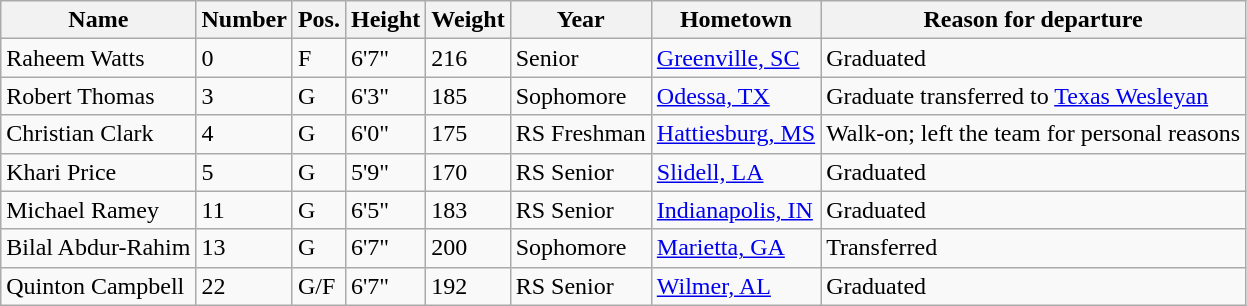<table class="wikitable sortable" border="1">
<tr>
<th>Name</th>
<th>Number</th>
<th>Pos.</th>
<th>Height</th>
<th>Weight</th>
<th>Year</th>
<th>Hometown</th>
<th class="unsortable">Reason for departure</th>
</tr>
<tr>
<td>Raheem Watts</td>
<td>0</td>
<td>F</td>
<td>6'7"</td>
<td>216</td>
<td>Senior</td>
<td><a href='#'>Greenville, SC</a></td>
<td>Graduated</td>
</tr>
<tr>
<td>Robert Thomas</td>
<td>3</td>
<td>G</td>
<td>6'3"</td>
<td>185</td>
<td>Sophomore</td>
<td><a href='#'>Odessa, TX</a></td>
<td>Graduate transferred to <a href='#'>Texas Wesleyan</a></td>
</tr>
<tr>
<td>Christian Clark</td>
<td>4</td>
<td>G</td>
<td>6'0"</td>
<td>175</td>
<td>RS Freshman</td>
<td><a href='#'>Hattiesburg, MS</a></td>
<td>Walk-on; left the team for personal reasons</td>
</tr>
<tr>
<td>Khari Price</td>
<td>5</td>
<td>G</td>
<td>5'9"</td>
<td>170</td>
<td>RS Senior</td>
<td><a href='#'>Slidell, LA</a></td>
<td>Graduated</td>
</tr>
<tr>
<td>Michael Ramey</td>
<td>11</td>
<td>G</td>
<td>6'5"</td>
<td>183</td>
<td>RS Senior</td>
<td><a href='#'>Indianapolis, IN</a></td>
<td>Graduated</td>
</tr>
<tr>
<td>Bilal Abdur-Rahim</td>
<td>13</td>
<td>G</td>
<td>6'7"</td>
<td>200</td>
<td>Sophomore</td>
<td><a href='#'>Marietta, GA</a></td>
<td>Transferred</td>
</tr>
<tr>
<td>Quinton Campbell</td>
<td>22</td>
<td>G/F</td>
<td>6'7"</td>
<td>192</td>
<td>RS Senior</td>
<td><a href='#'>Wilmer, AL</a></td>
<td>Graduated</td>
</tr>
</table>
